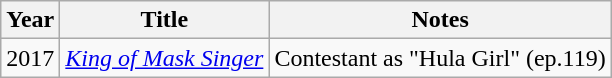<table class="wikitable">
<tr>
<th>Year</th>
<th>Title</th>
<th>Notes</th>
</tr>
<tr>
<td>2017</td>
<td><em><a href='#'>King of Mask Singer</a></em></td>
<td>Contestant as "Hula Girl" (ep.119) </td>
</tr>
</table>
